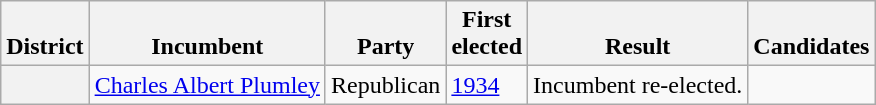<table class=wikitable>
<tr valign=bottom>
<th>District</th>
<th>Incumbent</th>
<th>Party</th>
<th>First<br>elected</th>
<th>Result</th>
<th>Candidates</th>
</tr>
<tr>
<th></th>
<td><a href='#'>Charles Albert Plumley</a></td>
<td>Republican</td>
<td><a href='#'>1934</a></td>
<td>Incumbent re-elected.</td>
<td nowrap></td>
</tr>
</table>
